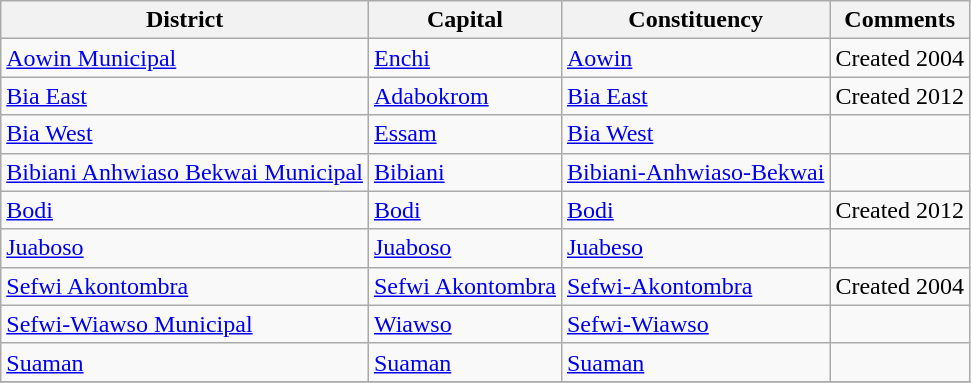<table class="wikitable sortable">
<tr>
<th>District</th>
<th>Capital</th>
<th>Constituency</th>
<th>Comments</th>
</tr>
<tr>
<td><a href='#'>Aowin Municipal</a></td>
<td><a href='#'>Enchi</a></td>
<td><a href='#'>Aowin</a></td>
<td>Created 2004</td>
</tr>
<tr>
<td><a href='#'>Bia East</a></td>
<td><a href='#'>Adabokrom</a></td>
<td><a href='#'>Bia East</a></td>
<td>Created 2012</td>
</tr>
<tr>
<td><a href='#'>Bia West</a></td>
<td><a href='#'>Essam</a></td>
<td><a href='#'>Bia West</a></td>
<td></td>
</tr>
<tr>
<td><a href='#'>Bibiani Anhwiaso Bekwai Municipal</a></td>
<td><a href='#'>Bibiani</a></td>
<td><a href='#'>Bibiani-Anhwiaso-Bekwai</a></td>
<td></td>
</tr>
<tr>
<td><a href='#'>Bodi</a></td>
<td><a href='#'>Bodi</a></td>
<td><a href='#'>Bodi</a></td>
<td>Created 2012</td>
</tr>
<tr>
<td><a href='#'>Juaboso</a></td>
<td><a href='#'>Juaboso</a></td>
<td><a href='#'>Juabeso</a></td>
<td></td>
</tr>
<tr>
<td><a href='#'>Sefwi Akontombra</a></td>
<td><a href='#'>Sefwi Akontombra</a></td>
<td><a href='#'>Sefwi-Akontombra</a></td>
<td>Created 2004</td>
</tr>
<tr>
<td><a href='#'>Sefwi-Wiawso Municipal</a></td>
<td><a href='#'>Wiawso</a></td>
<td><a href='#'>Sefwi-Wiawso</a></td>
<td></td>
</tr>
<tr>
<td><a href='#'>Suaman</a></td>
<td><a href='#'>Suaman</a></td>
<td><a href='#'>Suaman</a></td>
<td></td>
</tr>
<tr>
</tr>
</table>
